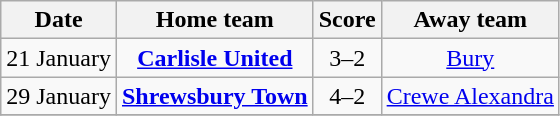<table class="wikitable" style="text-align: center">
<tr>
<th>Date</th>
<th>Home team</th>
<th>Score</th>
<th>Away team</th>
</tr>
<tr>
<td>21 January</td>
<td><strong><a href='#'>Carlisle United</a></strong></td>
<td>3–2</td>
<td><a href='#'>Bury</a></td>
</tr>
<tr>
<td>29 January</td>
<td><strong><a href='#'>Shrewsbury Town</a></strong></td>
<td>4–2</td>
<td><a href='#'>Crewe Alexandra</a></td>
</tr>
<tr>
</tr>
</table>
